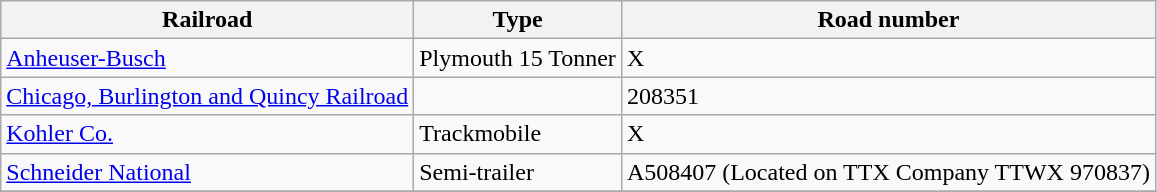<table class="wikitable">
<tr>
<th>Railroad</th>
<th>Type</th>
<th>Road number</th>
</tr>
<tr>
<td><a href='#'>Anheuser-Busch</a></td>
<td>Plymouth 15 Tonner</td>
<td>X</td>
</tr>
<tr>
<td><a href='#'>Chicago, Burlington and Quincy Railroad</a></td>
<td></td>
<td>208351</td>
</tr>
<tr>
<td><a href='#'>Kohler Co.</a></td>
<td>Trackmobile</td>
<td>X</td>
</tr>
<tr>
<td><a href='#'>Schneider National</a></td>
<td>Semi-trailer</td>
<td>A508407 (Located on TTX Company TTWX 970837)</td>
</tr>
<tr>
</tr>
</table>
